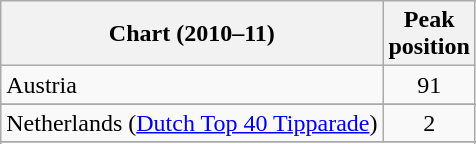<table class="wikitable sortable">
<tr>
<th>Chart (2010–11)</th>
<th>Peak<br>position</th>
</tr>
<tr>
<td>Austria</td>
<td style="text-align:center;">91</td>
</tr>
<tr>
</tr>
<tr>
</tr>
<tr>
</tr>
<tr>
<td>Netherlands (<a href='#'>Dutch Top 40 Tipparade</a>)</td>
<td align="center">2</td>
</tr>
<tr>
</tr>
<tr>
</tr>
<tr>
</tr>
<tr>
</tr>
</table>
